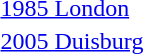<table>
<tr>
<td><a href='#'>1985 London</a></td>
<td></td>
<td></td>
<td></td>
</tr>
<tr>
<td><a href='#'>2005 Duisburg</a></td>
<td></td>
<td></td>
<td></td>
</tr>
</table>
